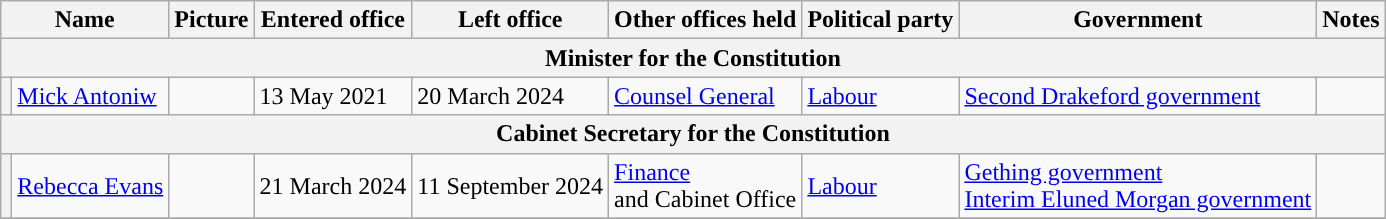<table class="wikitable">
<tr>
<th colspan="2">Name</th>
<th>Picture</th>
<th>Entered office</th>
<th>Left office</th>
<th>Other offices held</th>
<th>Political party</th>
<th>Government</th>
<th>Notes</th>
</tr>
<tr>
<th colspan="9">Minister <strong>for the Constitution</strong></th>
</tr>
<tr>
<th style="background-color:"></th>
<td><a href='#'>Mick Antoniw</a></td>
<td></td>
<td>13 May 2021</td>
<td>20 March 2024</td>
<td><a href='#'>Counsel General</a></td>
<td><a href='#'>Labour</a></td>
<td><a href='#'>Second Drakeford government</a></td>
<td></td>
</tr>
<tr>
<th colspan="9">Cabinet Secretary <strong>for the Constitution</strong></th>
</tr>
<tr>
<th style="background-color:"></th>
<td><a href='#'>Rebecca Evans</a></td>
<td></td>
<td>21 March 2024</td>
<td>11 September 2024</td>
<td><a href='#'>Finance</a><br>and Cabinet Office</td>
<td><a href='#'>Labour</a></td>
<td><a href='#'>Gething government</a><br><a href='#'>Interim Eluned Morgan government</a></td>
<td></td>
</tr>
<tr>
</tr>
</table>
